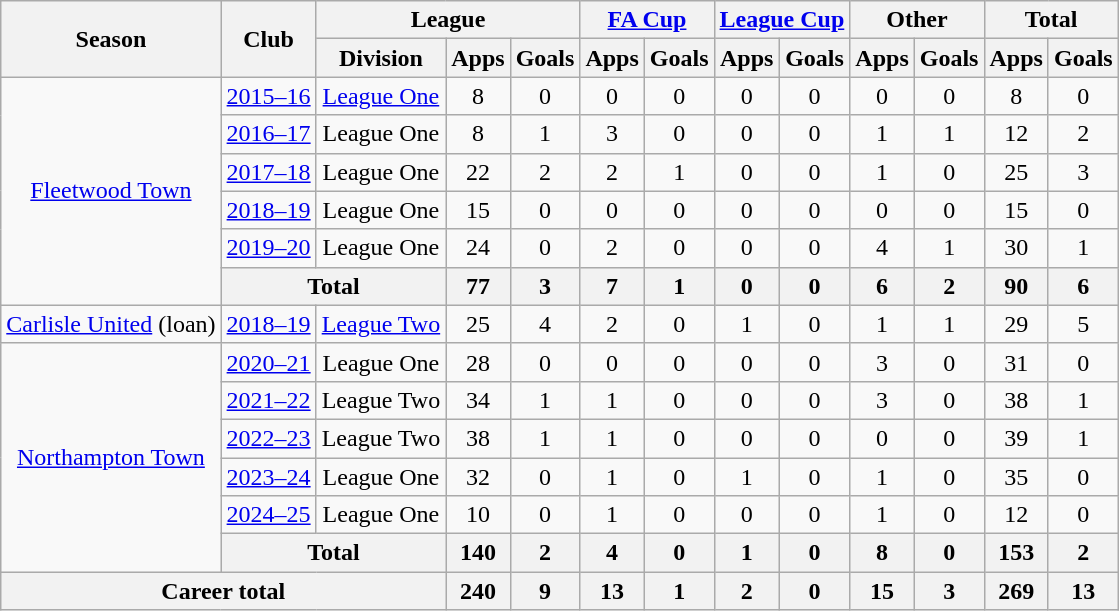<table class="wikitable" style="text-align:center">
<tr>
<th rowspan="2">Season</th>
<th rowspan="2">Club</th>
<th colspan="3">League</th>
<th colspan="2"><a href='#'>FA Cup</a></th>
<th colspan="2"><a href='#'>League Cup</a></th>
<th colspan="2">Other</th>
<th colspan="2">Total</th>
</tr>
<tr>
<th>Division</th>
<th>Apps</th>
<th>Goals</th>
<th>Apps</th>
<th>Goals</th>
<th>Apps</th>
<th>Goals</th>
<th>Apps</th>
<th>Goals</th>
<th>Apps</th>
<th>Goals</th>
</tr>
<tr>
<td rowspan="6"><a href='#'>Fleetwood Town</a></td>
<td><a href='#'>2015–16</a></td>
<td><a href='#'>League One</a></td>
<td>8</td>
<td>0</td>
<td>0</td>
<td>0</td>
<td>0</td>
<td>0</td>
<td>0</td>
<td>0</td>
<td>8</td>
<td>0</td>
</tr>
<tr>
<td><a href='#'>2016–17</a></td>
<td>League One</td>
<td>8</td>
<td>1</td>
<td>3</td>
<td>0</td>
<td>0</td>
<td>0</td>
<td>1</td>
<td>1</td>
<td>12</td>
<td>2</td>
</tr>
<tr>
<td><a href='#'>2017–18</a></td>
<td>League One</td>
<td>22</td>
<td>2</td>
<td>2</td>
<td>1</td>
<td>0</td>
<td>0</td>
<td>1</td>
<td>0</td>
<td>25</td>
<td>3</td>
</tr>
<tr>
<td><a href='#'>2018–19</a></td>
<td>League One</td>
<td>15</td>
<td>0</td>
<td>0</td>
<td>0</td>
<td>0</td>
<td>0</td>
<td>0</td>
<td>0</td>
<td>15</td>
<td>0</td>
</tr>
<tr>
<td><a href='#'>2019–20</a></td>
<td>League One</td>
<td>24</td>
<td>0</td>
<td>2</td>
<td>0</td>
<td>0</td>
<td>0</td>
<td>4</td>
<td>1</td>
<td>30</td>
<td>1</td>
</tr>
<tr>
<th colspan="2">Total</th>
<th>77</th>
<th>3</th>
<th>7</th>
<th>1</th>
<th>0</th>
<th>0</th>
<th>6</th>
<th>2</th>
<th>90</th>
<th>6</th>
</tr>
<tr>
<td><a href='#'>Carlisle United</a> (loan)</td>
<td><a href='#'>2018–19</a></td>
<td><a href='#'>League Two</a></td>
<td>25</td>
<td>4</td>
<td>2</td>
<td>0</td>
<td>1</td>
<td>0</td>
<td>1</td>
<td>1</td>
<td>29</td>
<td>5</td>
</tr>
<tr>
<td rowspan="6"><a href='#'>Northampton Town</a></td>
<td><a href='#'>2020–21</a></td>
<td>League One</td>
<td>28</td>
<td>0</td>
<td>0</td>
<td>0</td>
<td>0</td>
<td>0</td>
<td>3</td>
<td>0</td>
<td>31</td>
<td>0</td>
</tr>
<tr>
<td><a href='#'>2021–22</a></td>
<td>League Two</td>
<td>34</td>
<td>1</td>
<td>1</td>
<td>0</td>
<td>0</td>
<td>0</td>
<td>3</td>
<td>0</td>
<td>38</td>
<td>1</td>
</tr>
<tr>
<td><a href='#'>2022–23</a></td>
<td>League Two</td>
<td>38</td>
<td>1</td>
<td>1</td>
<td>0</td>
<td>0</td>
<td>0</td>
<td>0</td>
<td>0</td>
<td>39</td>
<td>1</td>
</tr>
<tr>
<td><a href='#'>2023–24</a></td>
<td>League One</td>
<td>32</td>
<td>0</td>
<td>1</td>
<td>0</td>
<td>1</td>
<td>0</td>
<td>1</td>
<td>0</td>
<td>35</td>
<td>0</td>
</tr>
<tr>
<td><a href='#'>2024–25</a></td>
<td>League One</td>
<td>10</td>
<td>0</td>
<td>1</td>
<td>0</td>
<td>0</td>
<td>0</td>
<td>1</td>
<td>0</td>
<td>12</td>
<td>0</td>
</tr>
<tr>
<th colspan="2">Total</th>
<th>140</th>
<th>2</th>
<th>4</th>
<th>0</th>
<th>1</th>
<th>0</th>
<th>8</th>
<th>0</th>
<th>153</th>
<th>2</th>
</tr>
<tr>
<th colspan="3">Career total</th>
<th>240</th>
<th>9</th>
<th>13</th>
<th>1</th>
<th>2</th>
<th>0</th>
<th>15</th>
<th>3</th>
<th>269</th>
<th>13</th>
</tr>
</table>
